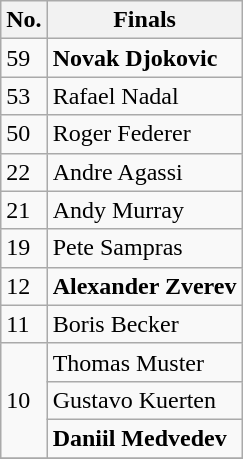<table class="wikitable" style="display: inline-table;">
<tr>
<th width=20>No.</th>
<th>Finals</th>
</tr>
<tr>
<td>59</td>
<td> <strong>Novak Djokovic</strong></td>
</tr>
<tr>
<td>53</td>
<td> Rafael Nadal</td>
</tr>
<tr>
<td>50</td>
<td> Roger Federer</td>
</tr>
<tr>
<td>22</td>
<td> Andre Agassi</td>
</tr>
<tr>
<td>21</td>
<td> Andy Murray</td>
</tr>
<tr>
<td>19</td>
<td> Pete Sampras</td>
</tr>
<tr>
<td>12</td>
<td> <strong>Alexander Zverev</strong></td>
</tr>
<tr>
<td>11</td>
<td> Boris Becker</td>
</tr>
<tr>
<td rowspan="3">10</td>
<td> Thomas Muster</td>
</tr>
<tr>
<td> Gustavo Kuerten</td>
</tr>
<tr>
<td> <strong>Daniil Medvedev</strong></td>
</tr>
<tr>
</tr>
</table>
